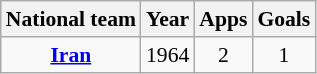<table class="wikitable" style="font-size:90%; text-align: center;">
<tr>
<th>National team</th>
<th>Year</th>
<th>Apps</th>
<th>Goals</th>
</tr>
<tr>
<td rowspan=1><strong><a href='#'>Iran</a></strong></td>
<td>1964</td>
<td>2</td>
<td>1</td>
</tr>
</table>
